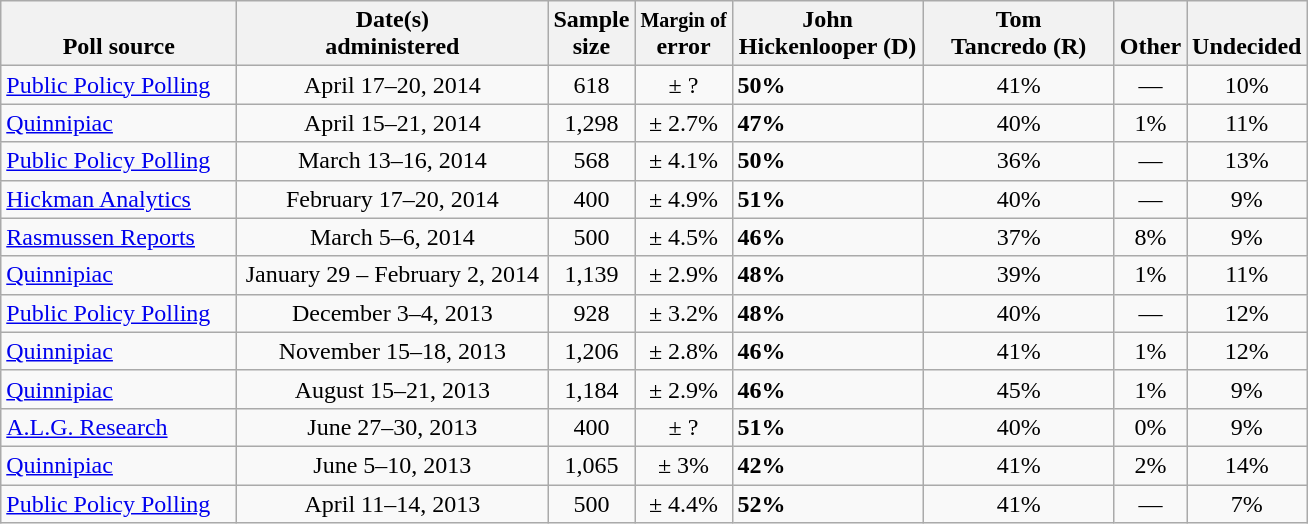<table class="wikitable">
<tr valign= bottom>
<th style="width:150px;">Poll source</th>
<th style="width:200px;">Date(s)<br>administered</th>
<th class=small>Sample<br>size</th>
<th><small>Margin of</small><br>error</th>
<th style="width:120px;">John<br>Hickenlooper (D)</th>
<th style="width:120px;">Tom<br>Tancredo (R)</th>
<th style="width:40px;">Other</th>
<th style="width:40px;">Undecided</th>
</tr>
<tr>
<td><a href='#'>Public Policy Polling</a></td>
<td align=center>April 17–20, 2014</td>
<td align=center>618</td>
<td align=center>± ?</td>
<td><strong>50%</strong></td>
<td align=center>41%</td>
<td align=center>—</td>
<td align=center>10%</td>
</tr>
<tr>
<td><a href='#'>Quinnipiac</a></td>
<td align=center>April 15–21, 2014</td>
<td align=center>1,298</td>
<td align=center>± 2.7%</td>
<td><strong>47%</strong></td>
<td align=center>40%</td>
<td align=center>1%</td>
<td align=center>11%</td>
</tr>
<tr>
<td><a href='#'>Public Policy Polling</a></td>
<td align=center>March 13–16, 2014</td>
<td align=center>568</td>
<td align=center>± 4.1%</td>
<td><strong>50%</strong></td>
<td align=center>36%</td>
<td align=center>—</td>
<td align=center>13%</td>
</tr>
<tr>
<td><a href='#'>Hickman Analytics</a></td>
<td align=center>February 17–20, 2014</td>
<td align=center>400</td>
<td align=center>± 4.9%</td>
<td><strong>51%</strong></td>
<td align=center>40%</td>
<td align=center>—</td>
<td align=center>9%</td>
</tr>
<tr>
<td><a href='#'>Rasmussen Reports</a></td>
<td align=center>March 5–6, 2014</td>
<td align=center>500</td>
<td align=center>± 4.5%</td>
<td><strong>46%</strong></td>
<td align=center>37%</td>
<td align=center>8%</td>
<td align=center>9%</td>
</tr>
<tr>
<td><a href='#'>Quinnipiac</a></td>
<td align=center>January 29 – February 2, 2014</td>
<td align=center>1,139</td>
<td align=center>± 2.9%</td>
<td><strong>48%</strong></td>
<td align=center>39%</td>
<td align=center>1%</td>
<td align=center>11%</td>
</tr>
<tr>
<td><a href='#'>Public Policy Polling</a></td>
<td align=center>December 3–4, 2013</td>
<td align=center>928</td>
<td align=center>± 3.2%</td>
<td><strong>48%</strong></td>
<td align=center>40%</td>
<td align=center>—</td>
<td align=center>12%</td>
</tr>
<tr>
<td><a href='#'>Quinnipiac</a></td>
<td align=center>November 15–18, 2013</td>
<td align=center>1,206</td>
<td align=center>± 2.8%</td>
<td><strong>46%</strong></td>
<td align=center>41%</td>
<td align=center>1%</td>
<td align=center>12%</td>
</tr>
<tr>
<td><a href='#'>Quinnipiac</a></td>
<td align=center>August 15–21, 2013</td>
<td align=center>1,184</td>
<td align=center>± 2.9%</td>
<td><strong>46%</strong></td>
<td align=center>45%</td>
<td align=center>1%</td>
<td align=center>9%</td>
</tr>
<tr>
<td><a href='#'>A.L.G. Research</a></td>
<td align=center>June 27–30, 2013</td>
<td align=center>400</td>
<td align=center>± ?</td>
<td><strong>51%</strong></td>
<td align=center>40%</td>
<td align=center>0%</td>
<td align=center>9%</td>
</tr>
<tr>
<td><a href='#'>Quinnipiac</a></td>
<td align=center>June 5–10, 2013</td>
<td align=center>1,065</td>
<td align=center>± 3%</td>
<td><strong>42%</strong></td>
<td align=center>41%</td>
<td align=center>2%</td>
<td align=center>14%</td>
</tr>
<tr>
<td><a href='#'>Public Policy Polling</a></td>
<td align=center>April 11–14, 2013</td>
<td align=center>500</td>
<td align=center>± 4.4%</td>
<td><strong>52%</strong></td>
<td align=center>41%</td>
<td align=center>—</td>
<td align=center>7%</td>
</tr>
</table>
